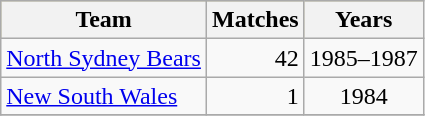<table class="wikitable">
<tr bgcolor=#bdb76b>
<th>Team</th>
<th>Matches</th>
<th>Years</th>
</tr>
<tr>
<td align=left> <a href='#'>North Sydney Bears</a></td>
<td align=right>42</td>
<td align=center>1985–1987</td>
</tr>
<tr>
<td align=left> <a href='#'>New South Wales</a></td>
<td align=right>1</td>
<td align=center>1984</td>
</tr>
<tr>
</tr>
</table>
